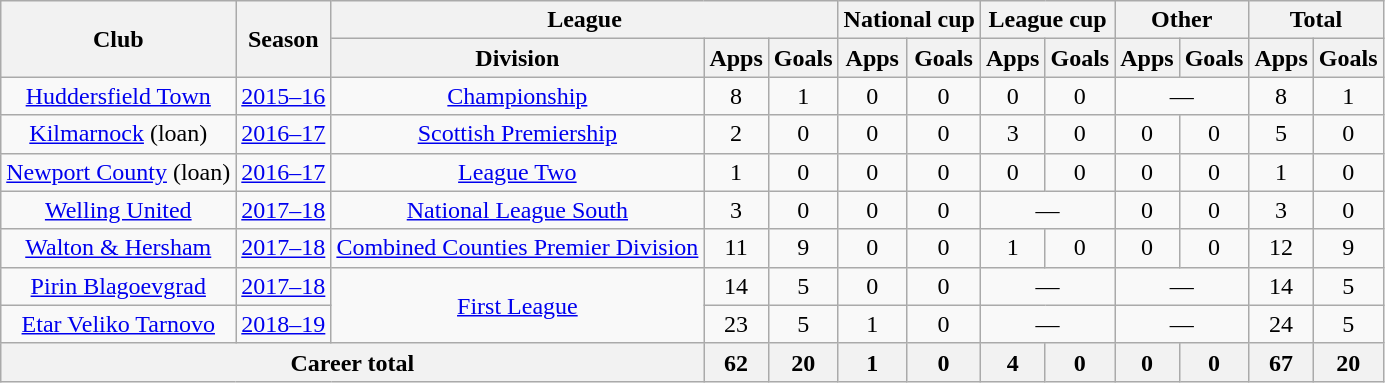<table class="wikitable" style="text-align: center">
<tr>
<th rowspan="2">Club</th>
<th rowspan="2">Season</th>
<th colspan="3">League</th>
<th colspan="2">National cup</th>
<th colspan="2">League cup</th>
<th colspan="2">Other</th>
<th colspan="2">Total</th>
</tr>
<tr>
<th>Division</th>
<th>Apps</th>
<th>Goals</th>
<th>Apps</th>
<th>Goals</th>
<th>Apps</th>
<th>Goals</th>
<th>Apps</th>
<th>Goals</th>
<th>Apps</th>
<th>Goals</th>
</tr>
<tr>
<td><a href='#'>Huddersfield Town</a></td>
<td><a href='#'>2015–16</a></td>
<td><a href='#'>Championship</a></td>
<td>8</td>
<td>1</td>
<td>0</td>
<td>0</td>
<td>0</td>
<td>0</td>
<td colspan="2">—</td>
<td>8</td>
<td>1</td>
</tr>
<tr>
<td><a href='#'>Kilmarnock</a> (loan)</td>
<td><a href='#'>2016–17</a></td>
<td><a href='#'>Scottish Premiership</a></td>
<td>2</td>
<td>0</td>
<td>0</td>
<td>0</td>
<td>3</td>
<td>0</td>
<td>0</td>
<td>0</td>
<td>5</td>
<td>0</td>
</tr>
<tr>
<td><a href='#'>Newport County</a> (loan)</td>
<td><a href='#'>2016–17</a></td>
<td><a href='#'>League Two</a></td>
<td>1</td>
<td>0</td>
<td>0</td>
<td>0</td>
<td>0</td>
<td>0</td>
<td>0</td>
<td>0</td>
<td>1</td>
<td>0</td>
</tr>
<tr>
<td><a href='#'>Welling United</a></td>
<td><a href='#'>2017–18</a></td>
<td><a href='#'>National League South</a></td>
<td>3</td>
<td>0</td>
<td>0</td>
<td>0</td>
<td colspan="2">—</td>
<td>0</td>
<td>0</td>
<td>3</td>
<td>0</td>
</tr>
<tr>
<td><a href='#'>Walton & Hersham</a></td>
<td><a href='#'>2017–18</a></td>
<td><a href='#'>Combined Counties Premier Division</a></td>
<td>11</td>
<td>9</td>
<td>0</td>
<td>0</td>
<td>1</td>
<td>0</td>
<td>0</td>
<td>0</td>
<td>12</td>
<td>9</td>
</tr>
<tr>
<td><a href='#'>Pirin Blagoevgrad</a></td>
<td><a href='#'>2017–18</a></td>
<td rowspan="2"><a href='#'>First League</a></td>
<td>14</td>
<td>5</td>
<td>0</td>
<td>0</td>
<td colspan="2">—</td>
<td colspan="2">—</td>
<td>14</td>
<td>5</td>
</tr>
<tr>
<td><a href='#'>Etar Veliko Tarnovo</a></td>
<td><a href='#'>2018–19</a></td>
<td>23</td>
<td>5</td>
<td>1</td>
<td>0</td>
<td colspan="2">—</td>
<td colspan="2">—</td>
<td>24</td>
<td>5</td>
</tr>
<tr>
<th colspan="3">Career total</th>
<th>62</th>
<th>20</th>
<th>1</th>
<th>0</th>
<th>4</th>
<th>0</th>
<th>0</th>
<th>0</th>
<th>67</th>
<th>20</th>
</tr>
</table>
